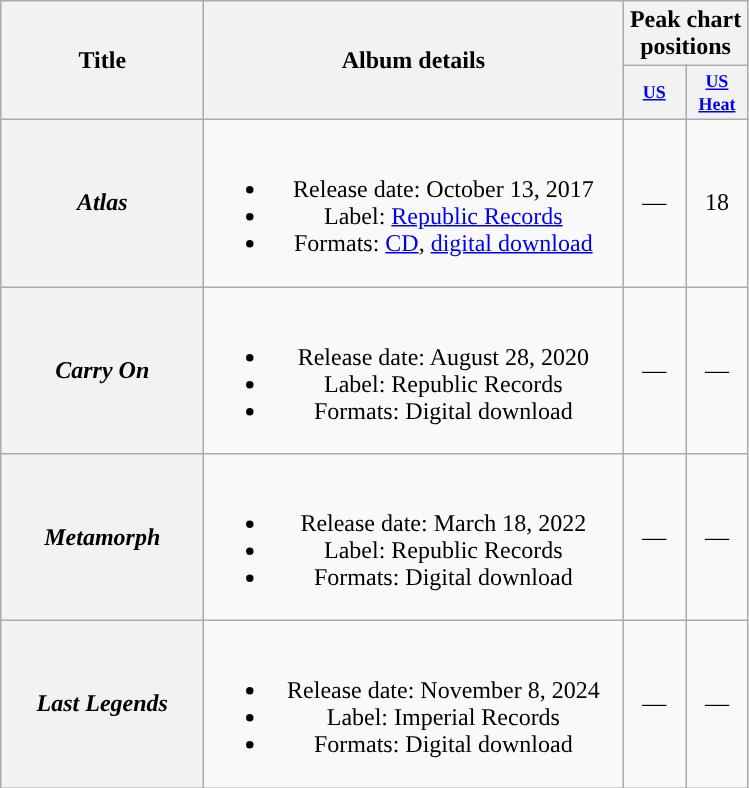<table class="wikitable plainrowheaders" style="text-align:center;">
<tr>
<th rowspan="2" style="width:8em;">Title</th>
<th rowspan="2" style="width:17em;">Album details</th>
<th colspan="2">Peak chart positions</th>
</tr>
<tr style="font-size:smaller;">
<th style="width:3em; font-size:90%"><a href='#'>US</a><br></th>
<th style="width:3em; font-size:90%"><a href='#'>US <br>Heat</a><br></th>
</tr>
<tr>
<th scope="row"><em>Atlas</em></th>
<td><br><ul><li>Release date: October 13, 2017</li><li>Label: <a href='#'>Republic Records</a></li><li>Formats: <a href='#'>CD</a>, <a href='#'>digital download</a></li></ul></td>
<td>—</td>
<td>18</td>
</tr>
<tr>
<th scope="row"><em>Carry On</em></th>
<td><br><ul><li>Release date: August 28, 2020</li><li>Label: Republic Records</li><li>Formats: Digital download</li></ul></td>
<td>—</td>
<td>—</td>
</tr>
<tr>
<th scope="row"><em>Metamorph</em></th>
<td><br><ul><li>Release date: March 18, 2022</li><li>Label: Republic Records</li><li>Formats: Digital download</li></ul></td>
<td>—</td>
<td>—</td>
</tr>
<tr>
<th scope="row"><em>Last Legends</em></th>
<td><br><ul><li>Release date: November 8, 2024</li><li>Label: Imperial Records</li><li>Formats: Digital download</li></ul></td>
<td>—</td>
<td>—</td>
</tr>
</table>
